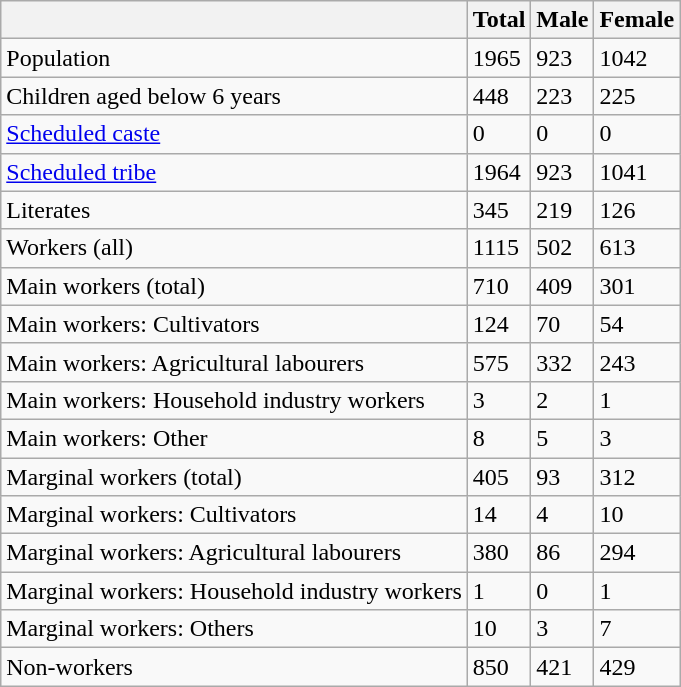<table class="wikitable sortable">
<tr>
<th></th>
<th>Total</th>
<th>Male</th>
<th>Female</th>
</tr>
<tr>
<td>Population</td>
<td>1965</td>
<td>923</td>
<td>1042</td>
</tr>
<tr>
<td>Children aged below 6 years</td>
<td>448</td>
<td>223</td>
<td>225</td>
</tr>
<tr>
<td><a href='#'>Scheduled caste</a></td>
<td>0</td>
<td>0</td>
<td>0</td>
</tr>
<tr>
<td><a href='#'>Scheduled tribe</a></td>
<td>1964</td>
<td>923</td>
<td>1041</td>
</tr>
<tr>
<td>Literates</td>
<td>345</td>
<td>219</td>
<td>126</td>
</tr>
<tr>
<td>Workers (all)</td>
<td>1115</td>
<td>502</td>
<td>613</td>
</tr>
<tr>
<td>Main workers (total)</td>
<td>710</td>
<td>409</td>
<td>301</td>
</tr>
<tr>
<td>Main workers: Cultivators</td>
<td>124</td>
<td>70</td>
<td>54</td>
</tr>
<tr>
<td>Main workers: Agricultural labourers</td>
<td>575</td>
<td>332</td>
<td>243</td>
</tr>
<tr>
<td>Main workers: Household industry workers</td>
<td>3</td>
<td>2</td>
<td>1</td>
</tr>
<tr>
<td>Main workers: Other</td>
<td>8</td>
<td>5</td>
<td>3</td>
</tr>
<tr>
<td>Marginal workers (total)</td>
<td>405</td>
<td>93</td>
<td>312</td>
</tr>
<tr>
<td>Marginal workers: Cultivators</td>
<td>14</td>
<td>4</td>
<td>10</td>
</tr>
<tr>
<td>Marginal workers: Agricultural labourers</td>
<td>380</td>
<td>86</td>
<td>294</td>
</tr>
<tr>
<td>Marginal workers: Household industry workers</td>
<td>1</td>
<td>0</td>
<td>1</td>
</tr>
<tr>
<td>Marginal workers: Others</td>
<td>10</td>
<td>3</td>
<td>7</td>
</tr>
<tr>
<td>Non-workers</td>
<td>850</td>
<td>421</td>
<td>429</td>
</tr>
</table>
